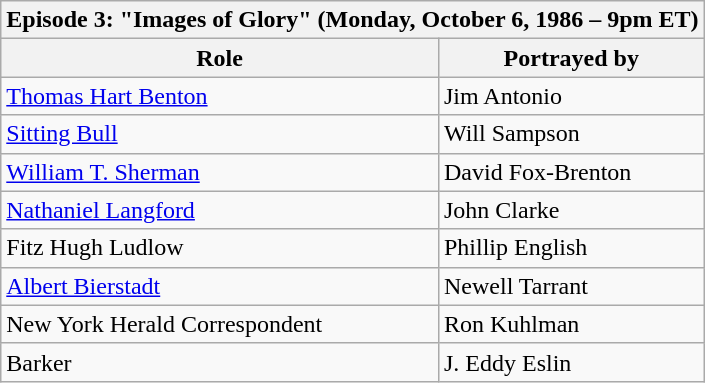<table class="wikitable">
<tr>
<th colspan="2">Episode 3: "Images of Glory" (Monday, October 6, 1986 – 9pm ET)</th>
</tr>
<tr>
<th>Role</th>
<th>Portrayed by</th>
</tr>
<tr>
<td><a href='#'>Thomas Hart Benton</a></td>
<td>Jim Antonio</td>
</tr>
<tr>
<td><a href='#'>Sitting Bull</a></td>
<td>Will Sampson</td>
</tr>
<tr>
<td><a href='#'>William T. Sherman</a></td>
<td>David Fox-Brenton</td>
</tr>
<tr>
<td><a href='#'>Nathaniel Langford</a></td>
<td>John Clarke</td>
</tr>
<tr>
<td>Fitz Hugh Ludlow</td>
<td>Phillip English</td>
</tr>
<tr>
<td><a href='#'>Albert Bierstadt</a></td>
<td>Newell Tarrant</td>
</tr>
<tr>
<td>New York Herald Correspondent</td>
<td>Ron Kuhlman</td>
</tr>
<tr>
<td>Barker</td>
<td>J. Eddy Eslin</td>
</tr>
</table>
